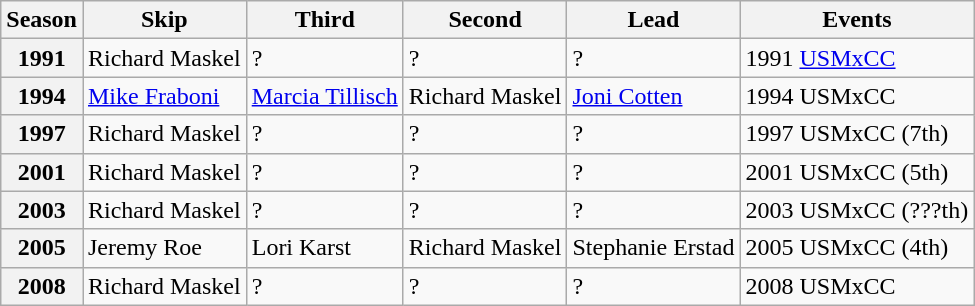<table class="wikitable">
<tr>
<th scope="col">Season</th>
<th scope="col">Skip</th>
<th scope="col">Third</th>
<th scope="col">Second</th>
<th scope="col">Lead</th>
<th scope="col">Events</th>
</tr>
<tr>
<th scope="row">1991</th>
<td>Richard Maskel</td>
<td>?</td>
<td>?</td>
<td>?</td>
<td>1991 <a href='#'>USMxCC</a> </td>
</tr>
<tr>
<th scope="row">1994</th>
<td><a href='#'>Mike Fraboni</a></td>
<td><a href='#'>Marcia Tillisch</a></td>
<td>Richard Maskel</td>
<td><a href='#'>Joni Cotten</a></td>
<td>1994 USMxCC </td>
</tr>
<tr>
<th scope="row">1997</th>
<td>Richard Maskel</td>
<td>?</td>
<td>?</td>
<td>?</td>
<td>1997 USMxCC (7th)</td>
</tr>
<tr>
<th scope="row">2001</th>
<td>Richard Maskel</td>
<td>?</td>
<td>?</td>
<td>?</td>
<td>2001 USMxCC (5th)</td>
</tr>
<tr>
<th scope="row">2003</th>
<td>Richard Maskel</td>
<td>?</td>
<td>?</td>
<td>?</td>
<td>2003 USMxCC (???th)</td>
</tr>
<tr>
<th scope="row">2005</th>
<td>Jeremy Roe</td>
<td>Lori Karst</td>
<td>Richard Maskel</td>
<td>Stephanie Erstad</td>
<td>2005 USMxCC (4th)</td>
</tr>
<tr>
<th scope="row">2008</th>
<td>Richard Maskel</td>
<td>?</td>
<td>?</td>
<td>?</td>
<td>2008 USMxCC </td>
</tr>
</table>
